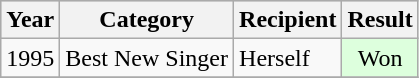<table class="wikitable">
<tr align="center" bgcolor="#cccccc">
<th>Year</th>
<th>Category</th>
<th>Recipient</th>
<th>Result</th>
</tr>
<tr>
<td>1995</td>
<td>Best New Singer</td>
<td>Herself</td>
<td style="background: #ddffdd" align="center" class="table-yes2">Won</td>
</tr>
<tr>
</tr>
</table>
